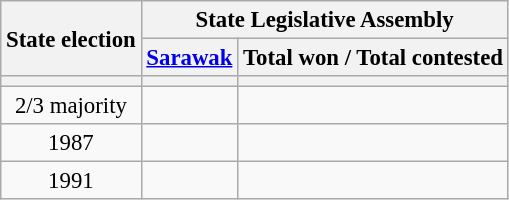<table class="wikitable sortable" style="text-align:center; font-size:95%">
<tr>
<th rowspan="2">State election</th>
<th colspan="2">State Legislative Assembly</th>
</tr>
<tr>
<th><a href='#'>Sarawak</a></th>
<th>Total won / Total contested</th>
</tr>
<tr>
<th></th>
<th></th>
<th></th>
</tr>
<tr>
<td>2/3 majority</td>
<td></td>
<td></td>
</tr>
<tr>
<td>1987</td>
<td></td>
<td></td>
</tr>
<tr>
<td>1991</td>
<td></td>
<td></td>
</tr>
</table>
